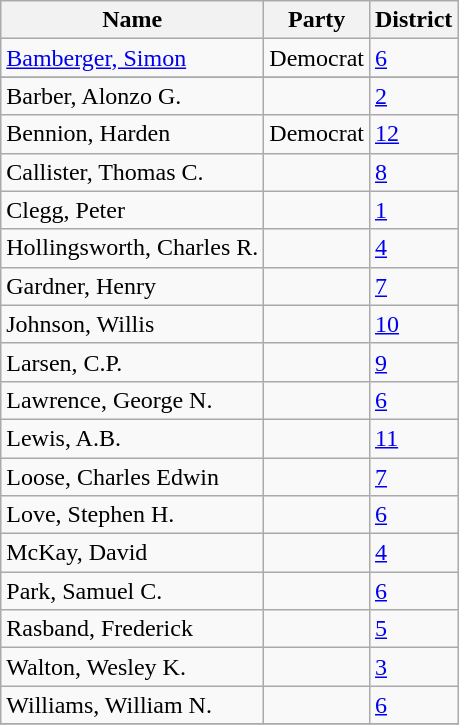<table class="wikitable">
<tr>
<th>Name</th>
<th>Party</th>
<th>District</th>
</tr>
<tr>
<td><a href='#'>Bamberger, Simon</a></td>
<td>Democrat</td>
<td><a href='#'>6</a></td>
</tr>
<tr>
</tr>
<tr>
<td>Barber, Alonzo G.</td>
<td></td>
<td><a href='#'>2</a></td>
</tr>
<tr>
<td>Bennion, Harden</td>
<td>Democrat</td>
<td><a href='#'>12</a></td>
</tr>
<tr>
<td>Callister, Thomas C.</td>
<td></td>
<td><a href='#'>8</a></td>
</tr>
<tr>
<td>Clegg, Peter</td>
<td></td>
<td><a href='#'>1</a></td>
</tr>
<tr>
<td>Hollingsworth, Charles R.</td>
<td></td>
<td><a href='#'>4</a></td>
</tr>
<tr>
<td>Gardner, Henry</td>
<td></td>
<td><a href='#'>7</a></td>
</tr>
<tr>
<td>Johnson, Willis</td>
<td></td>
<td><a href='#'>10</a></td>
</tr>
<tr>
<td>Larsen, C.P.</td>
<td></td>
<td><a href='#'>9</a></td>
</tr>
<tr>
<td>Lawrence, George N.</td>
<td></td>
<td><a href='#'>6</a></td>
</tr>
<tr>
<td>Lewis, A.B.</td>
<td></td>
<td><a href='#'>11</a></td>
</tr>
<tr>
<td>Loose, Charles Edwin</td>
<td></td>
<td><a href='#'>7</a></td>
</tr>
<tr>
<td>Love, Stephen H.</td>
<td></td>
<td><a href='#'>6</a></td>
</tr>
<tr>
<td>McKay, David</td>
<td></td>
<td><a href='#'>4</a></td>
</tr>
<tr>
<td>Park, Samuel C.</td>
<td></td>
<td><a href='#'>6</a></td>
</tr>
<tr>
<td>Rasband, Frederick</td>
<td></td>
<td><a href='#'>5</a></td>
</tr>
<tr>
<td>Walton, Wesley K.</td>
<td></td>
<td><a href='#'>3</a></td>
</tr>
<tr>
<td>Williams, William N.</td>
<td></td>
<td><a href='#'>6</a></td>
</tr>
<tr>
</tr>
</table>
